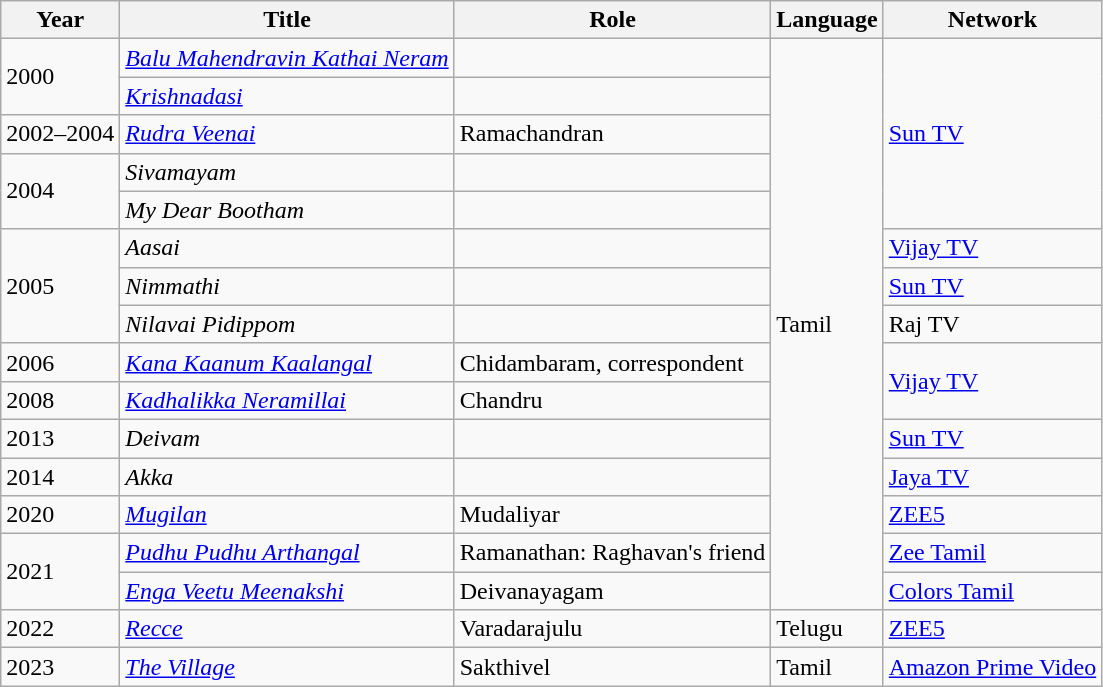<table class="wikitable sortable">
<tr>
<th>Year</th>
<th>Title</th>
<th class="unsortable">Role</th>
<th class="unsortable">Language</th>
<th class="unsortable">Network</th>
</tr>
<tr>
<td rowspan="2">2000</td>
<td><em><a href='#'>Balu Mahendravin Kathai Neram</a></em></td>
<td></td>
<td rowspan="15">Tamil</td>
<td rowspan="5"><a href='#'>Sun TV</a></td>
</tr>
<tr>
<td><em><a href='#'>Krishnadasi</a></em></td>
<td></td>
</tr>
<tr>
<td>2002–2004</td>
<td><em><a href='#'>Rudra Veenai</a></em></td>
<td>Ramachandran</td>
</tr>
<tr>
<td rowspan="2">2004</td>
<td><em>Sivamayam</em></td>
<td></td>
</tr>
<tr>
<td><em>My Dear Bootham</em></td>
<td></td>
</tr>
<tr>
<td rowspan="3">2005</td>
<td><em>Aasai</em></td>
<td></td>
<td><a href='#'>Vijay TV</a></td>
</tr>
<tr>
<td><em>Nimmathi</em></td>
<td></td>
<td><a href='#'>Sun TV</a></td>
</tr>
<tr>
<td><em>Nilavai Pidippom</em></td>
<td></td>
<td>Raj TV</td>
</tr>
<tr>
<td>2006</td>
<td><em><a href='#'>Kana Kaanum Kaalangal</a></em></td>
<td>Chidambaram, correspondent</td>
<td rowspan=2><a href='#'>Vijay TV</a></td>
</tr>
<tr>
<td>2008</td>
<td><em><a href='#'>Kadhalikka Neramillai</a></em></td>
<td>Chandru</td>
</tr>
<tr>
<td>2013</td>
<td><em>Deivam</em></td>
<td></td>
<td><a href='#'>Sun TV</a></td>
</tr>
<tr>
<td>2014</td>
<td><em>Akka</em></td>
<td></td>
<td><a href='#'>Jaya TV</a></td>
</tr>
<tr>
<td>2020</td>
<td><em><a href='#'>Mugilan</a></em></td>
<td>Mudaliyar</td>
<td><a href='#'>ZEE5</a></td>
</tr>
<tr>
<td rowspan="2">2021</td>
<td><em><a href='#'>Pudhu Pudhu Arthangal</a></em></td>
<td>Ramanathan: Raghavan's friend</td>
<td><a href='#'>Zee Tamil</a></td>
</tr>
<tr>
<td><em><a href='#'>Enga Veetu Meenakshi</a></em></td>
<td>Deivanayagam</td>
<td><a href='#'>Colors Tamil</a></td>
</tr>
<tr>
<td>2022</td>
<td><a href='#'><em>Recce</em></a></td>
<td>Varadarajulu</td>
<td>Telugu</td>
<td><a href='#'>ZEE5</a></td>
</tr>
<tr>
<td>2023</td>
<td><em><a href='#'>The Village</a></em></td>
<td>Sakthivel</td>
<td>Tamil</td>
<td><a href='#'>Amazon Prime Video</a></td>
</tr>
</table>
